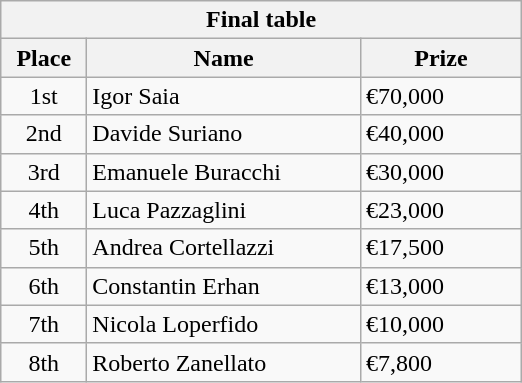<table class="wikitable">
<tr>
<th colspan="3">Final table</th>
</tr>
<tr>
<th style="width:50px;">Place</th>
<th style="width:175px;">Name</th>
<th style="width:100px;">Prize</th>
</tr>
<tr>
<td style="text-align:center;">1st</td>
<td> Igor Saia</td>
<td>€70,000</td>
</tr>
<tr>
<td style="text-align:center;">2nd</td>
<td> Davide Suriano</td>
<td>€40,000</td>
</tr>
<tr>
<td style="text-align:center;">3rd</td>
<td> Emanuele Buracchi</td>
<td>€30,000</td>
</tr>
<tr>
<td style="text-align:center;">4th</td>
<td> Luca Pazzaglini</td>
<td>€23,000</td>
</tr>
<tr>
<td style="text-align:center;">5th</td>
<td> Andrea Cortellazzi</td>
<td>€17,500</td>
</tr>
<tr>
<td style="text-align:center;">6th</td>
<td> Constantin Erhan</td>
<td>€13,000</td>
</tr>
<tr>
<td style="text-align:center;">7th</td>
<td> Nicola Loperfido</td>
<td>€10,000</td>
</tr>
<tr>
<td style="text-align:center;">8th</td>
<td> Roberto Zanellato</td>
<td>€7,800</td>
</tr>
</table>
